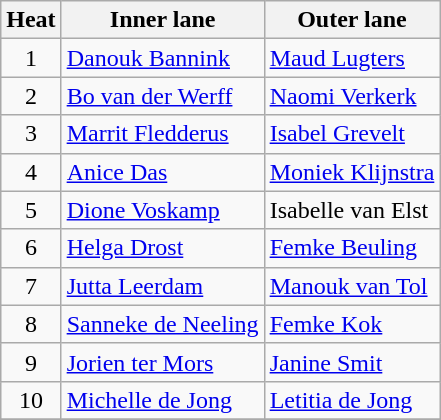<table class="wikitable">
<tr>
<th>Heat</th>
<th>Inner lane</th>
<th>Outer lane</th>
</tr>
<tr>
<td align="center">1</td>
<td><a href='#'>Danouk Bannink</a></td>
<td><a href='#'>Maud Lugters</a></td>
</tr>
<tr>
<td align="center">2</td>
<td><a href='#'>Bo van der Werff</a></td>
<td><a href='#'>Naomi Verkerk</a></td>
</tr>
<tr>
<td align="center">3</td>
<td><a href='#'>Marrit Fledderus</a></td>
<td><a href='#'>Isabel Grevelt</a></td>
</tr>
<tr>
<td align="center">4</td>
<td><a href='#'>Anice Das</a></td>
<td><a href='#'>Moniek Klijnstra</a></td>
</tr>
<tr>
<td align="center">5</td>
<td><a href='#'>Dione Voskamp</a></td>
<td>Isabelle van Elst</td>
</tr>
<tr>
<td align="center">6</td>
<td><a href='#'>Helga Drost</a></td>
<td><a href='#'>Femke Beuling</a></td>
</tr>
<tr>
<td align="center">7</td>
<td><a href='#'>Jutta Leerdam</a></td>
<td><a href='#'>Manouk van Tol</a></td>
</tr>
<tr>
<td align="center">8</td>
<td><a href='#'>Sanneke de Neeling</a></td>
<td><a href='#'>Femke Kok</a></td>
</tr>
<tr>
<td align="center">9</td>
<td><a href='#'>Jorien ter Mors</a></td>
<td><a href='#'>Janine Smit</a></td>
</tr>
<tr>
<td align="center">10</td>
<td><a href='#'>Michelle de Jong</a></td>
<td><a href='#'>Letitia de Jong</a></td>
</tr>
<tr>
</tr>
</table>
